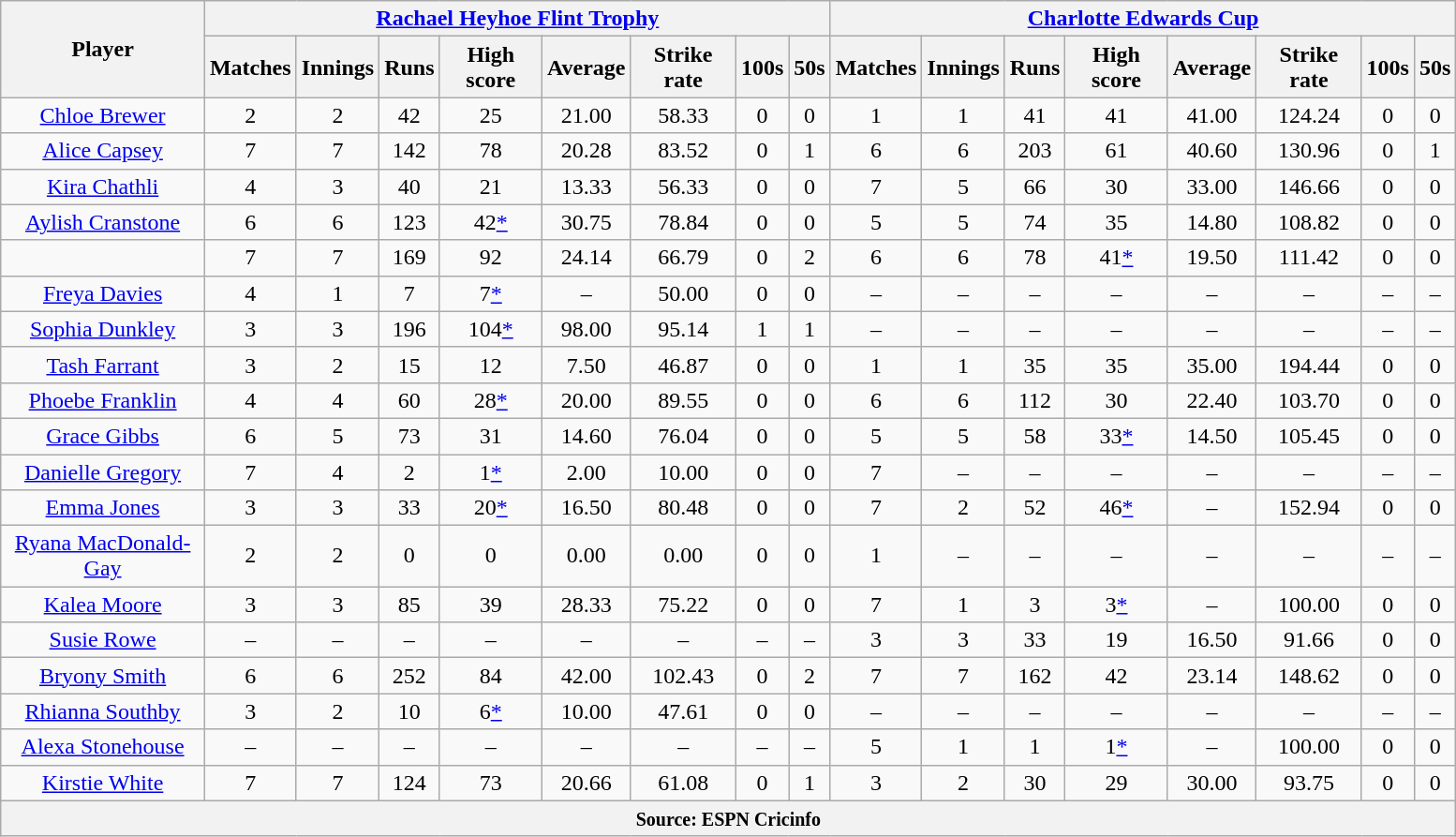<table class="wikitable" style="text-align:center; width:82%;">
<tr>
<th rowspan=2>Player</th>
<th colspan=8><a href='#'>Rachael Heyhoe Flint Trophy</a></th>
<th colspan=8><a href='#'>Charlotte Edwards Cup</a></th>
</tr>
<tr>
<th>Matches</th>
<th>Innings</th>
<th>Runs</th>
<th>High score</th>
<th>Average</th>
<th>Strike rate</th>
<th>100s</th>
<th>50s</th>
<th>Matches</th>
<th>Innings</th>
<th>Runs</th>
<th>High score</th>
<th>Average</th>
<th>Strike rate</th>
<th>100s</th>
<th>50s</th>
</tr>
<tr>
<td><a href='#'>Chloe Brewer</a></td>
<td>2</td>
<td>2</td>
<td>42</td>
<td>25</td>
<td>21.00</td>
<td>58.33</td>
<td>0</td>
<td>0</td>
<td>1</td>
<td>1</td>
<td>41</td>
<td>41</td>
<td>41.00</td>
<td>124.24</td>
<td>0</td>
<td>0</td>
</tr>
<tr>
<td><a href='#'>Alice Capsey</a></td>
<td>7</td>
<td>7</td>
<td>142</td>
<td>78</td>
<td>20.28</td>
<td>83.52</td>
<td>0</td>
<td>1</td>
<td>6</td>
<td>6</td>
<td>203</td>
<td>61</td>
<td>40.60</td>
<td>130.96</td>
<td>0</td>
<td>1</td>
</tr>
<tr>
<td><a href='#'>Kira Chathli</a></td>
<td>4</td>
<td>3</td>
<td>40</td>
<td>21</td>
<td>13.33</td>
<td>56.33</td>
<td>0</td>
<td>0</td>
<td>7</td>
<td>5</td>
<td>66</td>
<td>30</td>
<td>33.00</td>
<td>146.66</td>
<td>0</td>
<td>0</td>
</tr>
<tr>
<td><a href='#'>Aylish Cranstone</a></td>
<td>6</td>
<td>6</td>
<td>123</td>
<td>42<a href='#'>*</a></td>
<td>30.75</td>
<td>78.84</td>
<td>0</td>
<td>0</td>
<td>5</td>
<td>5</td>
<td>74</td>
<td>35</td>
<td>14.80</td>
<td>108.82</td>
<td>0</td>
<td>0</td>
</tr>
<tr>
<td></td>
<td>7</td>
<td>7</td>
<td>169</td>
<td>92</td>
<td>24.14</td>
<td>66.79</td>
<td>0</td>
<td>2</td>
<td>6</td>
<td>6</td>
<td>78</td>
<td>41<a href='#'>*</a></td>
<td>19.50</td>
<td>111.42</td>
<td>0</td>
<td>0</td>
</tr>
<tr>
<td><a href='#'>Freya Davies</a></td>
<td>4</td>
<td>1</td>
<td>7</td>
<td>7<a href='#'>*</a></td>
<td>–</td>
<td>50.00</td>
<td>0</td>
<td>0</td>
<td>–</td>
<td>–</td>
<td>–</td>
<td>–</td>
<td>–</td>
<td>–</td>
<td>–</td>
<td>–</td>
</tr>
<tr>
<td><a href='#'>Sophia Dunkley</a></td>
<td>3</td>
<td>3</td>
<td>196</td>
<td>104<a href='#'>*</a></td>
<td>98.00</td>
<td>95.14</td>
<td>1</td>
<td>1</td>
<td>–</td>
<td>–</td>
<td>–</td>
<td>–</td>
<td>–</td>
<td>–</td>
<td>–</td>
<td>–</td>
</tr>
<tr>
<td><a href='#'>Tash Farrant</a></td>
<td>3</td>
<td>2</td>
<td>15</td>
<td>12</td>
<td>7.50</td>
<td>46.87</td>
<td>0</td>
<td>0</td>
<td>1</td>
<td>1</td>
<td>35</td>
<td>35</td>
<td>35.00</td>
<td>194.44</td>
<td>0</td>
<td>0</td>
</tr>
<tr>
<td><a href='#'>Phoebe Franklin</a></td>
<td>4</td>
<td>4</td>
<td>60</td>
<td>28<a href='#'>*</a></td>
<td>20.00</td>
<td>89.55</td>
<td>0</td>
<td>0</td>
<td>6</td>
<td>6</td>
<td>112</td>
<td>30</td>
<td>22.40</td>
<td>103.70</td>
<td>0</td>
<td>0</td>
</tr>
<tr>
<td><a href='#'>Grace Gibbs</a></td>
<td>6</td>
<td>5</td>
<td>73</td>
<td>31</td>
<td>14.60</td>
<td>76.04</td>
<td>0</td>
<td>0</td>
<td>5</td>
<td>5</td>
<td>58</td>
<td>33<a href='#'>*</a></td>
<td>14.50</td>
<td>105.45</td>
<td>0</td>
<td>0</td>
</tr>
<tr>
<td><a href='#'>Danielle Gregory</a></td>
<td>7</td>
<td>4</td>
<td>2</td>
<td>1<a href='#'>*</a></td>
<td>2.00</td>
<td>10.00</td>
<td>0</td>
<td>0</td>
<td>7</td>
<td>–</td>
<td>–</td>
<td>–</td>
<td>–</td>
<td>–</td>
<td>–</td>
<td>–</td>
</tr>
<tr>
<td><a href='#'>Emma Jones</a></td>
<td>3</td>
<td>3</td>
<td>33</td>
<td>20<a href='#'>*</a></td>
<td>16.50</td>
<td>80.48</td>
<td>0</td>
<td>0</td>
<td>7</td>
<td>2</td>
<td>52</td>
<td>46<a href='#'>*</a></td>
<td>–</td>
<td>152.94</td>
<td>0</td>
<td>0</td>
</tr>
<tr>
<td><a href='#'>Ryana MacDonald-Gay</a></td>
<td>2</td>
<td>2</td>
<td>0</td>
<td>0</td>
<td>0.00</td>
<td>0.00</td>
<td>0</td>
<td>0</td>
<td>1</td>
<td>–</td>
<td>–</td>
<td>–</td>
<td>–</td>
<td>–</td>
<td>–</td>
<td>–</td>
</tr>
<tr>
<td><a href='#'>Kalea Moore</a></td>
<td>3</td>
<td>3</td>
<td>85</td>
<td>39</td>
<td>28.33</td>
<td>75.22</td>
<td>0</td>
<td>0</td>
<td>7</td>
<td>1</td>
<td>3</td>
<td>3<a href='#'>*</a></td>
<td>–</td>
<td>100.00</td>
<td>0</td>
<td>0</td>
</tr>
<tr>
<td><a href='#'>Susie Rowe</a></td>
<td>–</td>
<td>–</td>
<td>–</td>
<td>–</td>
<td>–</td>
<td>–</td>
<td>–</td>
<td>–</td>
<td>3</td>
<td>3</td>
<td>33</td>
<td>19</td>
<td>16.50</td>
<td>91.66</td>
<td>0</td>
<td>0</td>
</tr>
<tr>
<td><a href='#'>Bryony Smith</a></td>
<td>6</td>
<td>6</td>
<td>252</td>
<td>84</td>
<td>42.00</td>
<td>102.43</td>
<td>0</td>
<td>2</td>
<td>7</td>
<td>7</td>
<td>162</td>
<td>42</td>
<td>23.14</td>
<td>148.62</td>
<td>0</td>
<td>0</td>
</tr>
<tr>
<td><a href='#'>Rhianna Southby</a></td>
<td>3</td>
<td>2</td>
<td>10</td>
<td>6<a href='#'>*</a></td>
<td>10.00</td>
<td>47.61</td>
<td>0</td>
<td>0</td>
<td>–</td>
<td>–</td>
<td>–</td>
<td>–</td>
<td>–</td>
<td>–</td>
<td>–</td>
<td>–</td>
</tr>
<tr>
<td><a href='#'>Alexa Stonehouse</a></td>
<td>–</td>
<td>–</td>
<td>–</td>
<td>–</td>
<td>–</td>
<td>–</td>
<td>–</td>
<td>–</td>
<td>5</td>
<td>1</td>
<td>1</td>
<td>1<a href='#'>*</a></td>
<td>–</td>
<td>100.00</td>
<td>0</td>
<td>0</td>
</tr>
<tr>
<td><a href='#'>Kirstie White</a></td>
<td>7</td>
<td>7</td>
<td>124</td>
<td>73</td>
<td>20.66</td>
<td>61.08</td>
<td>0</td>
<td>1</td>
<td>3</td>
<td>2</td>
<td>30</td>
<td>29</td>
<td>30.00</td>
<td>93.75</td>
<td>0</td>
<td>0</td>
</tr>
<tr>
<th colspan="17"><small>Source: ESPN Cricinfo</small></th>
</tr>
</table>
